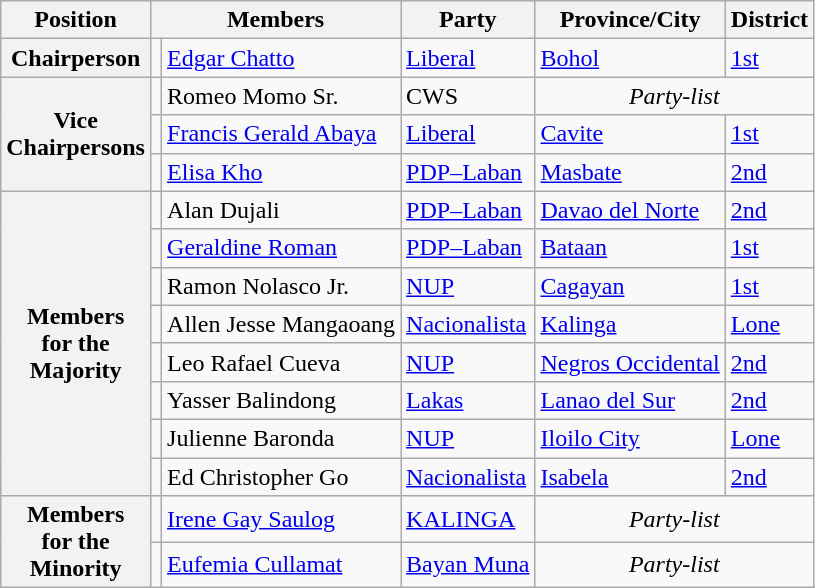<table class="wikitable" style="font-size: 100%;">
<tr>
<th>Position</th>
<th colspan="2">Members</th>
<th>Party</th>
<th>Province/City</th>
<th>District</th>
</tr>
<tr>
<th>Chairperson</th>
<td></td>
<td><a href='#'>Edgar Chatto</a></td>
<td><a href='#'>Liberal</a></td>
<td><a href='#'>Bohol</a></td>
<td><a href='#'>1st</a></td>
</tr>
<tr>
<th rowspan="3">Vice<br>Chairpersons</th>
<td></td>
<td>Romeo Momo Sr.</td>
<td>CWS</td>
<td align="center" colspan="2"><em>Party-list</em></td>
</tr>
<tr>
<td></td>
<td><a href='#'>Francis Gerald Abaya</a></td>
<td><a href='#'>Liberal</a></td>
<td><a href='#'>Cavite</a></td>
<td><a href='#'>1st</a></td>
</tr>
<tr>
<td></td>
<td><a href='#'>Elisa Kho</a></td>
<td><a href='#'>PDP–Laban</a></td>
<td><a href='#'>Masbate</a></td>
<td><a href='#'>2nd</a></td>
</tr>
<tr>
<th rowspan="8">Members<br>for the<br>Majority</th>
<td></td>
<td>Alan Dujali</td>
<td><a href='#'>PDP–Laban</a></td>
<td><a href='#'>Davao del Norte</a></td>
<td><a href='#'>2nd</a></td>
</tr>
<tr>
<td></td>
<td><a href='#'>Geraldine Roman</a></td>
<td><a href='#'>PDP–Laban</a></td>
<td><a href='#'>Bataan</a></td>
<td><a href='#'>1st</a></td>
</tr>
<tr>
<td></td>
<td>Ramon Nolasco Jr.</td>
<td><a href='#'>NUP</a></td>
<td><a href='#'>Cagayan</a></td>
<td><a href='#'>1st</a></td>
</tr>
<tr>
<td></td>
<td>Allen Jesse Mangaoang</td>
<td><a href='#'>Nacionalista</a></td>
<td><a href='#'>Kalinga</a></td>
<td><a href='#'>Lone</a></td>
</tr>
<tr>
<td></td>
<td>Leo Rafael Cueva</td>
<td><a href='#'>NUP</a></td>
<td><a href='#'>Negros Occidental</a></td>
<td><a href='#'>2nd</a></td>
</tr>
<tr>
<td></td>
<td>Yasser Balindong</td>
<td><a href='#'>Lakas</a></td>
<td><a href='#'>Lanao del Sur</a></td>
<td><a href='#'>2nd</a></td>
</tr>
<tr>
<td></td>
<td>Julienne Baronda</td>
<td><a href='#'>NUP</a></td>
<td><a href='#'>Iloilo City</a></td>
<td><a href='#'>Lone</a></td>
</tr>
<tr>
<td></td>
<td>Ed Christopher Go</td>
<td><a href='#'>Nacionalista</a></td>
<td><a href='#'>Isabela</a></td>
<td><a href='#'>2nd</a></td>
</tr>
<tr>
<th rowspan="2">Members<br>for the<br>Minority</th>
<td></td>
<td><a href='#'>Irene Gay Saulog</a></td>
<td><a href='#'>KALINGA</a></td>
<td align="center" colspan="2"><em>Party-list</em></td>
</tr>
<tr>
<td></td>
<td><a href='#'>Eufemia Cullamat</a></td>
<td><a href='#'>Bayan Muna</a></td>
<td align="center" colspan="2"><em>Party-list</em></td>
</tr>
</table>
